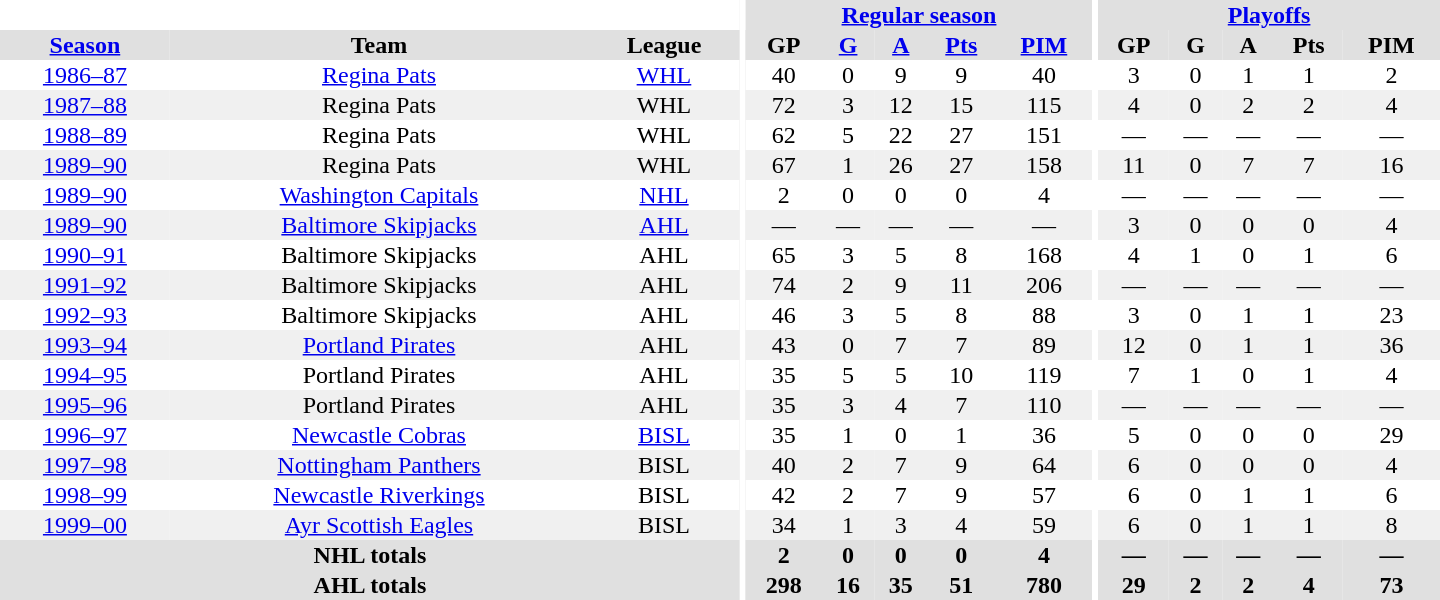<table border="0" cellpadding="1" cellspacing="0" style="text-align:center; width:60em">
<tr bgcolor="#e0e0e0">
<th colspan="3" bgcolor="#ffffff"></th>
<th rowspan="99" bgcolor="#ffffff"></th>
<th colspan="5"><a href='#'>Regular season</a></th>
<th rowspan="99" bgcolor="#ffffff"></th>
<th colspan="5"><a href='#'>Playoffs</a></th>
</tr>
<tr bgcolor="#e0e0e0">
<th><a href='#'>Season</a></th>
<th>Team</th>
<th>League</th>
<th>GP</th>
<th><a href='#'>G</a></th>
<th><a href='#'>A</a></th>
<th><a href='#'>Pts</a></th>
<th><a href='#'>PIM</a></th>
<th>GP</th>
<th>G</th>
<th>A</th>
<th>Pts</th>
<th>PIM</th>
</tr>
<tr>
<td><a href='#'>1986–87</a></td>
<td><a href='#'>Regina Pats</a></td>
<td><a href='#'>WHL</a></td>
<td>40</td>
<td>0</td>
<td>9</td>
<td>9</td>
<td>40</td>
<td>3</td>
<td>0</td>
<td>1</td>
<td>1</td>
<td>2</td>
</tr>
<tr bgcolor="#f0f0f0">
<td><a href='#'>1987–88</a></td>
<td>Regina Pats</td>
<td>WHL</td>
<td>72</td>
<td>3</td>
<td>12</td>
<td>15</td>
<td>115</td>
<td>4</td>
<td>0</td>
<td>2</td>
<td>2</td>
<td>4</td>
</tr>
<tr>
<td><a href='#'>1988–89</a></td>
<td>Regina Pats</td>
<td>WHL</td>
<td>62</td>
<td>5</td>
<td>22</td>
<td>27</td>
<td>151</td>
<td>—</td>
<td>—</td>
<td>—</td>
<td>—</td>
<td>—</td>
</tr>
<tr bgcolor="#f0f0f0">
<td><a href='#'>1989–90</a></td>
<td>Regina Pats</td>
<td>WHL</td>
<td>67</td>
<td>1</td>
<td>26</td>
<td>27</td>
<td>158</td>
<td>11</td>
<td>0</td>
<td>7</td>
<td>7</td>
<td>16</td>
</tr>
<tr>
<td><a href='#'>1989–90</a></td>
<td><a href='#'>Washington Capitals</a></td>
<td><a href='#'>NHL</a></td>
<td>2</td>
<td>0</td>
<td>0</td>
<td>0</td>
<td>4</td>
<td>—</td>
<td>—</td>
<td>—</td>
<td>—</td>
<td>—</td>
</tr>
<tr bgcolor="#f0f0f0">
<td><a href='#'>1989–90</a></td>
<td><a href='#'>Baltimore Skipjacks</a></td>
<td><a href='#'>AHL</a></td>
<td>—</td>
<td>—</td>
<td>—</td>
<td>—</td>
<td>—</td>
<td>3</td>
<td>0</td>
<td>0</td>
<td>0</td>
<td>4</td>
</tr>
<tr>
<td><a href='#'>1990–91</a></td>
<td>Baltimore Skipjacks</td>
<td>AHL</td>
<td>65</td>
<td>3</td>
<td>5</td>
<td>8</td>
<td>168</td>
<td>4</td>
<td>1</td>
<td>0</td>
<td>1</td>
<td>6</td>
</tr>
<tr bgcolor="#f0f0f0">
<td><a href='#'>1991–92</a></td>
<td>Baltimore Skipjacks</td>
<td>AHL</td>
<td>74</td>
<td>2</td>
<td>9</td>
<td>11</td>
<td>206</td>
<td>—</td>
<td>—</td>
<td>—</td>
<td>—</td>
<td>—</td>
</tr>
<tr>
<td><a href='#'>1992–93</a></td>
<td>Baltimore Skipjacks</td>
<td>AHL</td>
<td>46</td>
<td>3</td>
<td>5</td>
<td>8</td>
<td>88</td>
<td>3</td>
<td>0</td>
<td>1</td>
<td>1</td>
<td>23</td>
</tr>
<tr bgcolor="#f0f0f0">
<td><a href='#'>1993–94</a></td>
<td><a href='#'>Portland Pirates</a></td>
<td>AHL</td>
<td>43</td>
<td>0</td>
<td>7</td>
<td>7</td>
<td>89</td>
<td>12</td>
<td>0</td>
<td>1</td>
<td>1</td>
<td>36</td>
</tr>
<tr>
<td><a href='#'>1994–95</a></td>
<td>Portland Pirates</td>
<td>AHL</td>
<td>35</td>
<td>5</td>
<td>5</td>
<td>10</td>
<td>119</td>
<td>7</td>
<td>1</td>
<td>0</td>
<td>1</td>
<td>4</td>
</tr>
<tr bgcolor="#f0f0f0">
<td><a href='#'>1995–96</a></td>
<td>Portland Pirates</td>
<td>AHL</td>
<td>35</td>
<td>3</td>
<td>4</td>
<td>7</td>
<td>110</td>
<td>—</td>
<td>—</td>
<td>—</td>
<td>—</td>
<td>—</td>
</tr>
<tr>
<td><a href='#'>1996–97</a></td>
<td><a href='#'>Newcastle Cobras</a></td>
<td><a href='#'>BISL</a></td>
<td>35</td>
<td>1</td>
<td>0</td>
<td>1</td>
<td>36</td>
<td>5</td>
<td>0</td>
<td>0</td>
<td>0</td>
<td>29</td>
</tr>
<tr bgcolor="#f0f0f0">
<td><a href='#'>1997–98</a></td>
<td><a href='#'>Nottingham Panthers</a></td>
<td>BISL</td>
<td>40</td>
<td>2</td>
<td>7</td>
<td>9</td>
<td>64</td>
<td>6</td>
<td>0</td>
<td>0</td>
<td>0</td>
<td>4</td>
</tr>
<tr>
<td><a href='#'>1998–99</a></td>
<td><a href='#'>Newcastle Riverkings</a></td>
<td>BISL</td>
<td>42</td>
<td>2</td>
<td>7</td>
<td>9</td>
<td>57</td>
<td>6</td>
<td>0</td>
<td>1</td>
<td>1</td>
<td>6</td>
</tr>
<tr bgcolor="#f0f0f0">
<td><a href='#'>1999–00</a></td>
<td><a href='#'>Ayr Scottish Eagles</a></td>
<td>BISL</td>
<td>34</td>
<td>1</td>
<td>3</td>
<td>4</td>
<td>59</td>
<td>6</td>
<td>0</td>
<td>1</td>
<td>1</td>
<td>8</td>
</tr>
<tr>
</tr>
<tr ALIGN="center" bgcolor="#e0e0e0">
<th colspan="3">NHL totals</th>
<th ALIGN="center">2</th>
<th ALIGN="center">0</th>
<th ALIGN="center">0</th>
<th ALIGN="center">0</th>
<th ALIGN="center">4</th>
<th ALIGN="center">—</th>
<th ALIGN="center">—</th>
<th ALIGN="center">—</th>
<th ALIGN="center">—</th>
<th ALIGN="center">—</th>
</tr>
<tr>
</tr>
<tr ALIGN="center" bgcolor="#e0e0e0">
<th colspan="3">AHL totals</th>
<th ALIGN="center">298</th>
<th ALIGN="center">16</th>
<th ALIGN="center">35</th>
<th ALIGN="center">51</th>
<th ALIGN="center">780</th>
<th ALIGN="center">29</th>
<th ALIGN="center">2</th>
<th ALIGN="center">2</th>
<th ALIGN="center">4</th>
<th ALIGN="center">73</th>
</tr>
</table>
